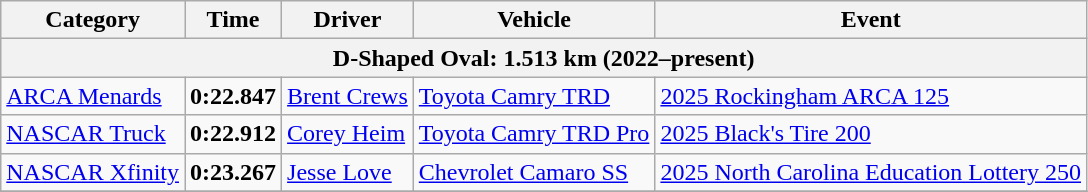<table class="wikitable">
<tr>
<th>Category</th>
<th>Time</th>
<th>Driver</th>
<th>Vehicle</th>
<th>Event</th>
</tr>
<tr>
<th colspan="5">D-Shaped Oval: 1.513 km (2022–present)</th>
</tr>
<tr>
<td><a href='#'>ARCA Menards</a></td>
<td><strong>0:22.847</strong></td>
<td><a href='#'>Brent Crews</a></td>
<td><a href='#'>Toyota Camry TRD</a></td>
<td><a href='#'>2025 Rockingham ARCA 125</a></td>
</tr>
<tr>
<td><a href='#'>NASCAR Truck</a></td>
<td><strong>0:22.912</strong></td>
<td><a href='#'>Corey Heim</a></td>
<td><a href='#'>Toyota Camry TRD Pro</a></td>
<td><a href='#'>2025 Black's Tire 200</a></td>
</tr>
<tr>
<td><a href='#'>NASCAR Xfinity</a></td>
<td><strong>0:23.267</strong></td>
<td><a href='#'>Jesse Love</a></td>
<td><a href='#'>Chevrolet Camaro SS</a></td>
<td><a href='#'>2025 North Carolina Education Lottery 250</a></td>
</tr>
<tr>
</tr>
</table>
